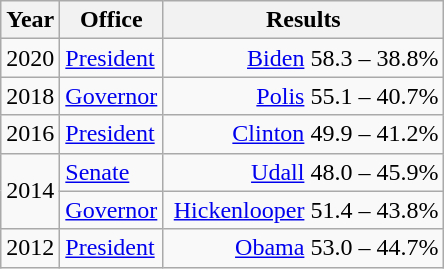<table class=wikitable>
<tr>
<th width="30">Year</th>
<th width="60">Office</th>
<th width="180">Results</th>
</tr>
<tr>
<td>2020</td>
<td><a href='#'>President</a></td>
<td align="right" ><a href='#'>Biden</a> 58.3 – 38.8%</td>
</tr>
<tr>
<td>2018</td>
<td><a href='#'>Governor</a></td>
<td align="right" ><a href='#'>Polis</a> 55.1 – 40.7%</td>
</tr>
<tr>
<td>2016</td>
<td><a href='#'>President</a></td>
<td align="right" ><a href='#'>Clinton</a> 49.9 – 41.2%</td>
</tr>
<tr>
<td rowspan="2">2014</td>
<td><a href='#'>Senate</a></td>
<td align="right" ><a href='#'>Udall</a> 48.0 – 45.9%</td>
</tr>
<tr>
<td><a href='#'>Governor</a></td>
<td align="right" ><a href='#'>Hickenlooper</a> 51.4 – 43.8%</td>
</tr>
<tr>
<td>2012</td>
<td><a href='#'>President</a></td>
<td align="right" ><a href='#'>Obama</a> 53.0 – 44.7%</td>
</tr>
</table>
